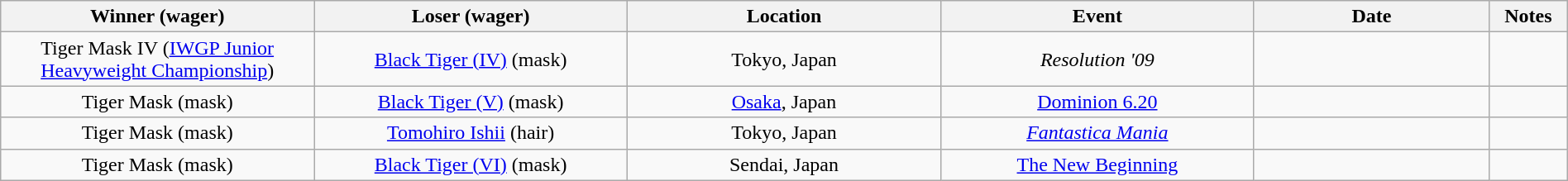<table class="wikitable sortable" width=100%  style="text-align: center">
<tr>
<th width=20% scope="col">Winner (wager)</th>
<th width=20% scope="col">Loser (wager)</th>
<th width=20% scope="col">Location</th>
<th width=20% scope="col">Event</th>
<th width=15% scope="col">Date</th>
<th class="unsortable" width=5% scope="col">Notes</th>
</tr>
<tr>
<td>Tiger Mask IV (<a href='#'>IWGP Junior Heavyweight Championship</a>)</td>
<td><a href='#'>Black Tiger (IV)</a> (mask)</td>
<td>Tokyo, Japan</td>
<td><em>Resolution '09</em></td>
<td></td>
<td></td>
</tr>
<tr>
<td>Tiger Mask (mask)</td>
<td><a href='#'>Black Tiger (V)</a> (mask)</td>
<td><a href='#'>Osaka</a>, Japan</td>
<td><a href='#'>Dominion 6.20</a></td>
<td></td>
<td></td>
</tr>
<tr>
<td>Tiger Mask (mask)</td>
<td><a href='#'>Tomohiro Ishii</a> (hair)</td>
<td>Tokyo, Japan</td>
<td><em><a href='#'>Fantastica Mania</a></em></td>
<td></td>
<td></td>
</tr>
<tr>
<td>Tiger Mask (mask)</td>
<td><a href='#'>Black Tiger (VI)</a> (mask)</td>
<td>Sendai, Japan</td>
<td><a href='#'>The New Beginning</a></td>
<td></td>
<td></td>
</tr>
</table>
